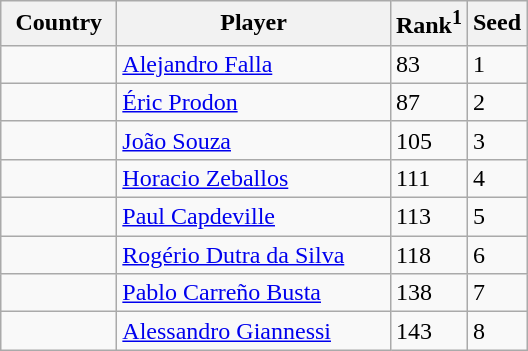<table class="sortable wikitable">
<tr>
<th width="70">Country</th>
<th width="175">Player</th>
<th>Rank<sup>1</sup></th>
<th>Seed</th>
</tr>
<tr>
<td></td>
<td><a href='#'>Alejandro Falla</a></td>
<td>83</td>
<td>1</td>
</tr>
<tr>
<td></td>
<td><a href='#'>Éric Prodon</a></td>
<td>87</td>
<td>2</td>
</tr>
<tr>
<td></td>
<td><a href='#'>João Souza</a></td>
<td>105</td>
<td>3</td>
</tr>
<tr>
<td></td>
<td><a href='#'>Horacio Zeballos</a></td>
<td>111</td>
<td>4</td>
</tr>
<tr>
<td></td>
<td><a href='#'>Paul Capdeville</a></td>
<td>113</td>
<td>5</td>
</tr>
<tr>
<td></td>
<td><a href='#'>Rogério Dutra da Silva</a></td>
<td>118</td>
<td>6</td>
</tr>
<tr>
<td></td>
<td><a href='#'>Pablo Carreño Busta</a></td>
<td>138</td>
<td>7</td>
</tr>
<tr>
<td></td>
<td><a href='#'>Alessandro Giannessi</a></td>
<td>143</td>
<td>8</td>
</tr>
</table>
